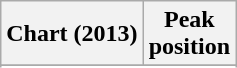<table class="wikitable plainheaders">
<tr>
<th align="left">Chart (2013)</th>
<th align="center">Peak<br>position</th>
</tr>
<tr>
</tr>
<tr>
</tr>
<tr>
</tr>
</table>
